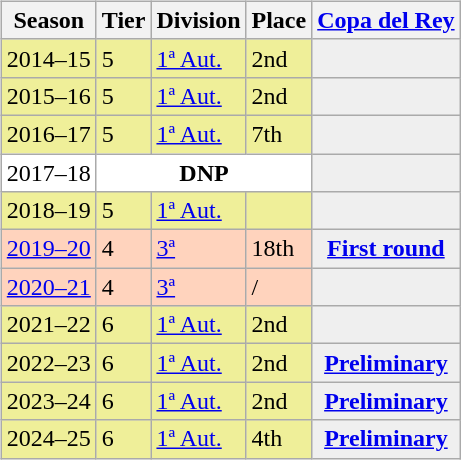<table>
<tr>
<td valign="top" width=0%><br><table class="wikitable">
<tr style="background:#f0f6fa;">
<th>Season</th>
<th>Tier</th>
<th>Division</th>
<th>Place</th>
<th><a href='#'>Copa del Rey</a></th>
</tr>
<tr>
<td style="background:#EFEF99;">2014–15</td>
<td style="background:#EFEF99;">5</td>
<td style="background:#EFEF99;"><a href='#'>1ª Aut.</a></td>
<td style="background:#EFEF99;">2nd</td>
<th style="background:#efefef;"></th>
</tr>
<tr>
<td style="background:#EFEF99;">2015–16</td>
<td style="background:#EFEF99;">5</td>
<td style="background:#EFEF99;"><a href='#'>1ª Aut.</a></td>
<td style="background:#EFEF99;">2nd</td>
<th style="background:#efefef;"></th>
</tr>
<tr>
<td style="background:#EFEF99;">2016–17</td>
<td style="background:#EFEF99;">5</td>
<td style="background:#EFEF99;"><a href='#'>1ª Aut.</a></td>
<td style="background:#EFEF99;">7th</td>
<th style="background:#efefef;"></th>
</tr>
<tr>
<td style="background:#FFFFFF;">2017–18</td>
<th style="background:#FFFFFF;" colspan="3">DNP</th>
<th style="background:#efefef;"></th>
</tr>
<tr>
<td style="background:#EFEF99;">2018–19</td>
<td style="background:#EFEF99;">5</td>
<td style="background:#EFEF99;"><a href='#'>1ª Aut.</a></td>
<td style="background:#EFEF99;"></td>
<th style="background:#efefef;"></th>
</tr>
<tr>
<td style="background:#FFD3BD;"><a href='#'>2019–20</a></td>
<td style="background:#FFD3BD;">4</td>
<td style="background:#FFD3BD;"><a href='#'>3ª</a></td>
<td style="background:#FFD3BD;">18th</td>
<th style="background:#efefef;"><a href='#'>First round</a></th>
</tr>
<tr>
<td style="background:#FFD3BD;"><a href='#'>2020–21</a></td>
<td style="background:#FFD3BD;">4</td>
<td style="background:#FFD3BD;"><a href='#'>3ª</a></td>
<td style="background:#FFD3BD;"> / </td>
<th style="background:#efefef;"></th>
</tr>
<tr>
<td style="background:#EFEF99;">2021–22</td>
<td style="background:#EFEF99;">6</td>
<td style="background:#EFEF99;"><a href='#'>1ª Aut.</a></td>
<td style="background:#EFEF99;">2nd</td>
<th style="background:#efefef;"></th>
</tr>
<tr>
<td style="background:#EFEF99;">2022–23</td>
<td style="background:#EFEF99;">6</td>
<td style="background:#EFEF99;"><a href='#'>1ª Aut.</a></td>
<td style="background:#EFEF99;">2nd</td>
<th style="background:#efefef;"><a href='#'>Preliminary</a></th>
</tr>
<tr>
<td style="background:#EFEF99;">2023–24</td>
<td style="background:#EFEF99;">6</td>
<td style="background:#EFEF99;"><a href='#'>1ª Aut.</a></td>
<td style="background:#EFEF99;">2nd</td>
<th style="background:#efefef;"><a href='#'>Preliminary</a></th>
</tr>
<tr>
<td style="background:#EFEF99;">2024–25</td>
<td style="background:#EFEF99;">6</td>
<td style="background:#EFEF99;"><a href='#'>1ª Aut.</a></td>
<td style="background:#EFEF99;">4th</td>
<th style="background:#efefef;"><a href='#'>Preliminary</a></th>
</tr>
</table>
</td>
</tr>
</table>
